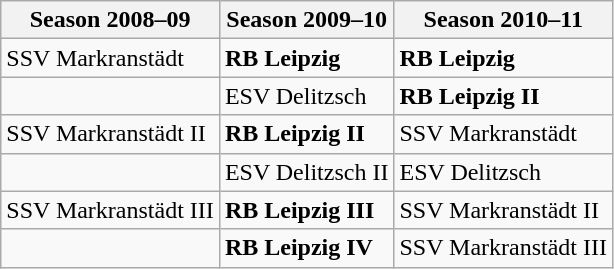<table class="wikitable floatright" style="text-align:left;">
<tr>
<th>Season 2008–09</th>
<th>Season 2009–10</th>
<th>Season 2010–11</th>
</tr>
<tr>
<td>SSV Markranstädt</td>
<td><strong>RB Leipzig</strong></td>
<td><strong>RB Leipzig</strong></td>
</tr>
<tr>
<td></td>
<td>ESV Delitzsch</td>
<td><strong>RB Leipzig II</strong></td>
</tr>
<tr>
<td>SSV Markranstädt II</td>
<td><strong>RB Leipzig II</strong></td>
<td>SSV Markranstädt</td>
</tr>
<tr>
<td></td>
<td>ESV Delitzsch II</td>
<td>ESV Delitzsch</td>
</tr>
<tr>
<td>SSV Markranstädt III</td>
<td><strong>RB Leipzig III</strong></td>
<td>SSV Markranstädt II</td>
</tr>
<tr>
<td></td>
<td><strong>RB Leipzig IV</strong></td>
<td>SSV Markranstädt III</td>
</tr>
</table>
